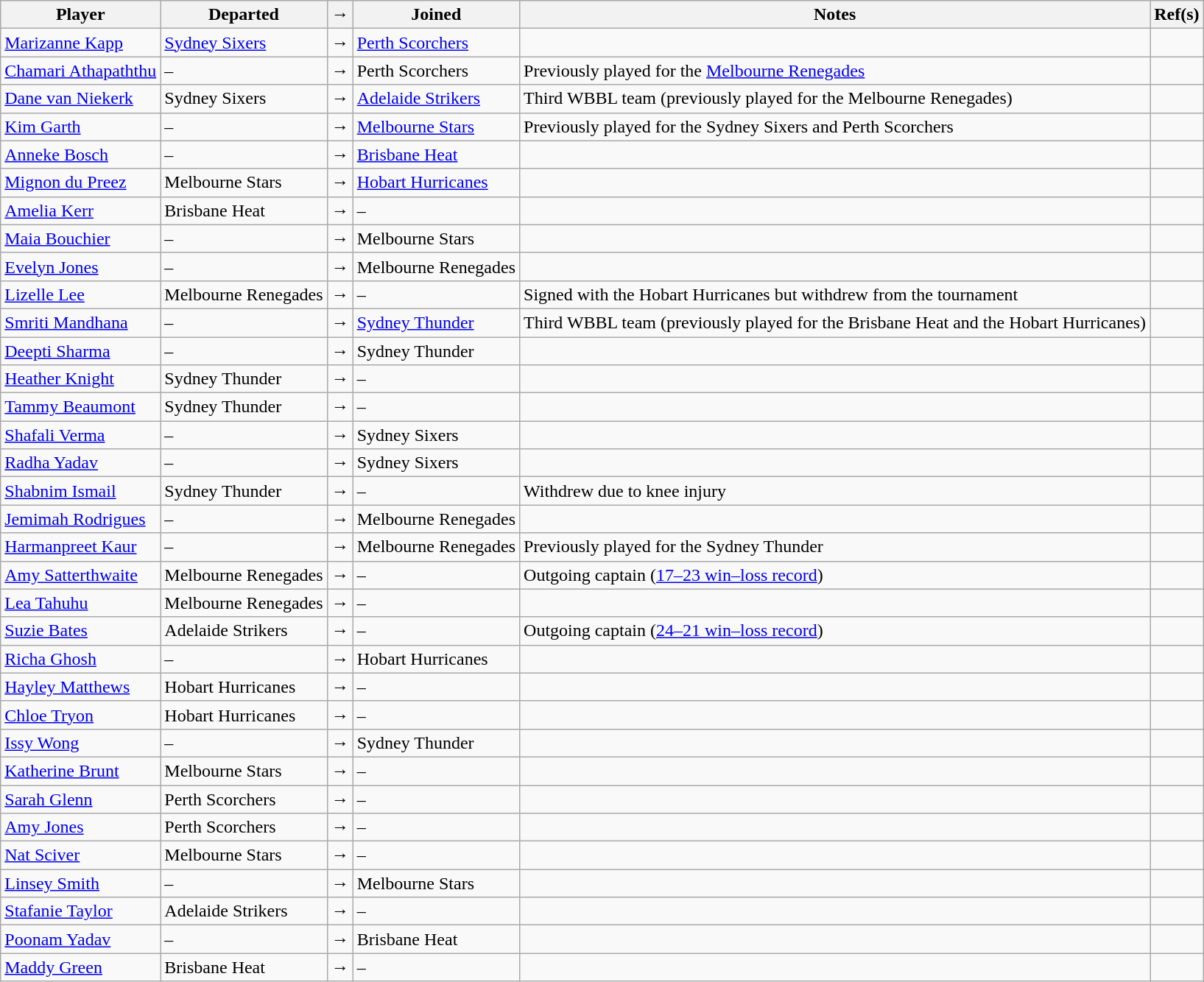<table class= "wikitable">
<tr>
<th>Player</th>
<th>Departed</th>
<th>→</th>
<th>Joined</th>
<th>Notes</th>
<th>Ref(s)</th>
</tr>
<tr>
<td><a href='#'>Marizanne Kapp</a></td>
<td><a href='#'>Sydney Sixers</a></td>
<td>→</td>
<td><a href='#'>Perth Scorchers</a></td>
<td></td>
<td></td>
</tr>
<tr>
<td><a href='#'>Chamari Athapaththu</a></td>
<td>–</td>
<td>→</td>
<td>Perth Scorchers</td>
<td>Previously played for the <a href='#'>Melbourne Renegades</a></td>
<td></td>
</tr>
<tr>
<td><a href='#'>Dane van Niekerk</a></td>
<td>Sydney Sixers</td>
<td>→</td>
<td><a href='#'>Adelaide Strikers</a></td>
<td>Third WBBL team (previously played for the Melbourne Renegades)</td>
<td></td>
</tr>
<tr>
<td><a href='#'>Kim Garth</a></td>
<td>–</td>
<td>→</td>
<td><a href='#'>Melbourne Stars</a></td>
<td>Previously played for the Sydney Sixers and Perth Scorchers</td>
<td></td>
</tr>
<tr>
<td><a href='#'>Anneke Bosch</a></td>
<td>–</td>
<td>→</td>
<td><a href='#'>Brisbane Heat</a></td>
<td></td>
<td></td>
</tr>
<tr>
<td><a href='#'>Mignon du Preez</a></td>
<td>Melbourne Stars</td>
<td>→</td>
<td><a href='#'>Hobart Hurricanes</a></td>
<td></td>
<td></td>
</tr>
<tr>
<td><a href='#'>Amelia Kerr</a></td>
<td>Brisbane Heat</td>
<td>→</td>
<td>–</td>
<td></td>
<td></td>
</tr>
<tr>
<td><a href='#'>Maia Bouchier</a></td>
<td>–</td>
<td>→</td>
<td>Melbourne Stars</td>
<td></td>
<td></td>
</tr>
<tr>
<td><a href='#'>Evelyn Jones</a></td>
<td>–</td>
<td>→</td>
<td>Melbourne Renegades</td>
<td></td>
<td></td>
</tr>
<tr>
<td><a href='#'>Lizelle Lee</a></td>
<td>Melbourne Renegades</td>
<td>→</td>
<td>–</td>
<td>Signed with the Hobart Hurricanes but withdrew from the tournament</td>
<td></td>
</tr>
<tr>
<td><a href='#'>Smriti Mandhana</a></td>
<td>–</td>
<td>→</td>
<td><a href='#'>Sydney Thunder</a></td>
<td>Third WBBL team (previously played for the Brisbane Heat and the Hobart Hurricanes)</td>
<td></td>
</tr>
<tr>
<td><a href='#'>Deepti Sharma</a></td>
<td>–</td>
<td>→</td>
<td>Sydney Thunder</td>
<td></td>
<td></td>
</tr>
<tr>
<td><a href='#'>Heather Knight</a></td>
<td>Sydney Thunder</td>
<td>→</td>
<td>–</td>
<td></td>
<td></td>
</tr>
<tr>
<td><a href='#'>Tammy Beaumont</a></td>
<td>Sydney Thunder</td>
<td>→</td>
<td>–</td>
<td></td>
<td></td>
</tr>
<tr>
<td><a href='#'>Shafali Verma</a></td>
<td>–</td>
<td>→</td>
<td>Sydney Sixers</td>
<td></td>
<td></td>
</tr>
<tr>
<td><a href='#'>Radha Yadav</a></td>
<td>–</td>
<td>→</td>
<td>Sydney Sixers</td>
<td></td>
<td></td>
</tr>
<tr>
<td><a href='#'>Shabnim Ismail</a></td>
<td>Sydney Thunder</td>
<td>→</td>
<td>–</td>
<td>Withdrew due to knee injury</td>
<td></td>
</tr>
<tr>
<td><a href='#'>Jemimah Rodrigues</a></td>
<td>–</td>
<td>→</td>
<td>Melbourne Renegades</td>
<td></td>
<td></td>
</tr>
<tr>
<td><a href='#'>Harmanpreet Kaur</a></td>
<td>–</td>
<td>→</td>
<td>Melbourne Renegades</td>
<td>Previously played for the Sydney Thunder</td>
<td></td>
</tr>
<tr>
<td><a href='#'>Amy Satterthwaite</a></td>
<td>Melbourne Renegades</td>
<td>→</td>
<td>–</td>
<td>Outgoing captain (<a href='#'>17–23 win–loss record</a>)</td>
<td></td>
</tr>
<tr>
<td><a href='#'>Lea Tahuhu</a></td>
<td>Melbourne Renegades</td>
<td>→</td>
<td>–</td>
<td></td>
<td></td>
</tr>
<tr>
<td><a href='#'>Suzie Bates</a></td>
<td>Adelaide Strikers</td>
<td>→</td>
<td>–</td>
<td>Outgoing captain (<a href='#'>24–21 win–loss record</a>)</td>
<td></td>
</tr>
<tr>
<td><a href='#'>Richa Ghosh</a></td>
<td>–</td>
<td>→</td>
<td>Hobart Hurricanes</td>
<td></td>
<td></td>
</tr>
<tr>
<td><a href='#'>Hayley Matthews</a></td>
<td>Hobart Hurricanes</td>
<td>→</td>
<td>–</td>
<td></td>
<td></td>
</tr>
<tr>
<td><a href='#'>Chloe Tryon</a></td>
<td>Hobart Hurricanes</td>
<td>→</td>
<td>–</td>
<td></td>
<td></td>
</tr>
<tr>
<td><a href='#'>Issy Wong</a></td>
<td>–</td>
<td>→</td>
<td>Sydney Thunder</td>
<td></td>
<td></td>
</tr>
<tr>
<td><a href='#'>Katherine Brunt</a></td>
<td>Melbourne Stars</td>
<td>→</td>
<td>–</td>
<td></td>
<td></td>
</tr>
<tr>
<td><a href='#'>Sarah Glenn</a></td>
<td>Perth Scorchers</td>
<td>→</td>
<td>–</td>
<td></td>
<td></td>
</tr>
<tr>
<td><a href='#'>Amy Jones</a></td>
<td>Perth Scorchers</td>
<td>→</td>
<td>–</td>
<td></td>
<td></td>
</tr>
<tr>
<td><a href='#'>Nat Sciver</a></td>
<td>Melbourne Stars</td>
<td>→</td>
<td>–</td>
<td></td>
<td></td>
</tr>
<tr>
<td><a href='#'>Linsey Smith</a></td>
<td>–</td>
<td>→</td>
<td>Melbourne Stars</td>
<td></td>
<td></td>
</tr>
<tr>
<td><a href='#'>Stafanie Taylor</a></td>
<td>Adelaide Strikers</td>
<td>→</td>
<td>–</td>
<td></td>
<td></td>
</tr>
<tr>
<td><a href='#'>Poonam Yadav</a></td>
<td>–</td>
<td>→</td>
<td>Brisbane Heat</td>
<td></td>
<td></td>
</tr>
<tr>
<td><a href='#'>Maddy Green</a></td>
<td>Brisbane Heat</td>
<td>→</td>
<td>–</td>
<td></td>
<td></td>
</tr>
</table>
